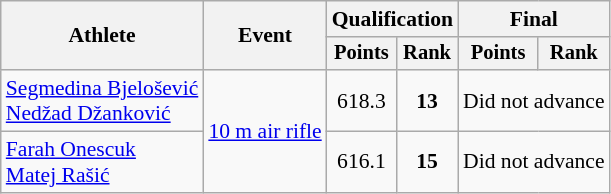<table class="wikitable" style="font-size:90%">
<tr>
<th rowspan="2">Athlete</th>
<th rowspan="2">Event</th>
<th colspan=2>Qualification</th>
<th colspan=2>Final</th>
</tr>
<tr style="font-size:95%">
<th>Points</th>
<th>Rank</th>
<th>Points</th>
<th>Rank</th>
</tr>
<tr align=center>
<td align=left><a href='#'>Segmedina Bjelošević</a><br><a href='#'>Nedžad Džanković</a></td>
<td align=left rowspan=2><a href='#'>10 m air rifle</a></td>
<td>618.3</td>
<td><strong>13</strong></td>
<td colspan=2>Did not advance</td>
</tr>
<tr align=center>
<td align=left><a href='#'>Farah Onescuk</a><br><a href='#'>Matej Rašić</a></td>
<td>616.1</td>
<td><strong>15</strong></td>
<td colspan=2>Did not advance</td>
</tr>
</table>
